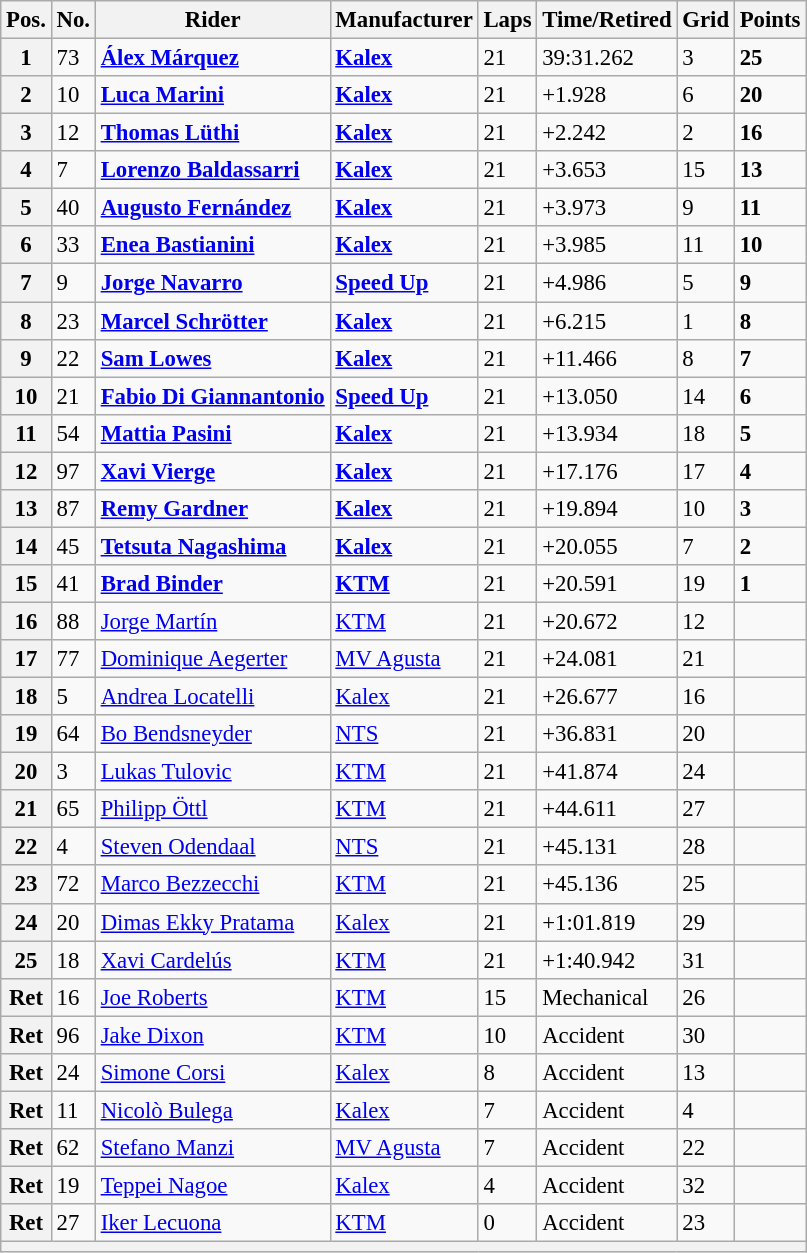<table class="wikitable" style="font-size: 95%;">
<tr>
<th>Pos.</th>
<th>No.</th>
<th>Rider</th>
<th>Manufacturer</th>
<th>Laps</th>
<th>Time/Retired</th>
<th>Grid</th>
<th>Points</th>
</tr>
<tr>
<th>1</th>
<td>73</td>
<td> <strong><a href='#'>Álex Márquez</a></strong></td>
<td><strong><a href='#'>Kalex</a></strong></td>
<td>21</td>
<td>39:31.262</td>
<td>3</td>
<td><strong>25</strong></td>
</tr>
<tr>
<th>2</th>
<td>10</td>
<td> <strong><a href='#'>Luca Marini</a></strong></td>
<td><strong><a href='#'>Kalex</a></strong></td>
<td>21</td>
<td>+1.928</td>
<td>6</td>
<td><strong>20</strong></td>
</tr>
<tr>
<th>3</th>
<td>12</td>
<td> <strong><a href='#'>Thomas Lüthi</a></strong></td>
<td><strong><a href='#'>Kalex</a></strong></td>
<td>21</td>
<td>+2.242</td>
<td>2</td>
<td><strong>16</strong></td>
</tr>
<tr>
<th>4</th>
<td>7</td>
<td> <strong><a href='#'>Lorenzo Baldassarri</a></strong></td>
<td><strong><a href='#'>Kalex</a></strong></td>
<td>21</td>
<td>+3.653</td>
<td>15</td>
<td><strong>13</strong></td>
</tr>
<tr>
<th>5</th>
<td>40</td>
<td> <strong><a href='#'>Augusto Fernández</a></strong></td>
<td><strong><a href='#'>Kalex</a></strong></td>
<td>21</td>
<td>+3.973</td>
<td>9</td>
<td><strong>11</strong></td>
</tr>
<tr>
<th>6</th>
<td>33</td>
<td> <strong><a href='#'>Enea Bastianini</a></strong></td>
<td><strong><a href='#'>Kalex</a></strong></td>
<td>21</td>
<td>+3.985</td>
<td>11</td>
<td><strong>10</strong></td>
</tr>
<tr>
<th>7</th>
<td>9</td>
<td> <strong><a href='#'>Jorge Navarro</a></strong></td>
<td><strong><a href='#'>Speed Up</a></strong></td>
<td>21</td>
<td>+4.986</td>
<td>5</td>
<td><strong>9</strong></td>
</tr>
<tr>
<th>8</th>
<td>23</td>
<td> <strong><a href='#'>Marcel Schrötter</a></strong></td>
<td><strong><a href='#'>Kalex</a></strong></td>
<td>21</td>
<td>+6.215</td>
<td>1</td>
<td><strong>8</strong></td>
</tr>
<tr>
<th>9</th>
<td>22</td>
<td> <strong><a href='#'>Sam Lowes</a></strong></td>
<td><strong><a href='#'>Kalex</a></strong></td>
<td>21</td>
<td>+11.466</td>
<td>8</td>
<td><strong>7</strong></td>
</tr>
<tr>
<th>10</th>
<td>21</td>
<td> <strong><a href='#'>Fabio Di Giannantonio</a></strong></td>
<td><strong><a href='#'>Speed Up</a></strong></td>
<td>21</td>
<td>+13.050</td>
<td>14</td>
<td><strong>6</strong></td>
</tr>
<tr>
<th>11</th>
<td>54</td>
<td> <strong><a href='#'>Mattia Pasini</a></strong></td>
<td><strong><a href='#'>Kalex</a></strong></td>
<td>21</td>
<td>+13.934</td>
<td>18</td>
<td><strong>5</strong></td>
</tr>
<tr>
<th>12</th>
<td>97</td>
<td> <strong><a href='#'>Xavi Vierge</a></strong></td>
<td><strong><a href='#'>Kalex</a></strong></td>
<td>21</td>
<td>+17.176</td>
<td>17</td>
<td><strong>4</strong></td>
</tr>
<tr>
<th>13</th>
<td>87</td>
<td> <strong><a href='#'>Remy Gardner</a></strong></td>
<td><strong><a href='#'>Kalex</a></strong></td>
<td>21</td>
<td>+19.894</td>
<td>10</td>
<td><strong>3</strong></td>
</tr>
<tr>
<th>14</th>
<td>45</td>
<td> <strong><a href='#'>Tetsuta Nagashima</a></strong></td>
<td><strong><a href='#'>Kalex</a></strong></td>
<td>21</td>
<td>+20.055</td>
<td>7</td>
<td><strong>2</strong></td>
</tr>
<tr>
<th>15</th>
<td>41</td>
<td> <strong><a href='#'>Brad Binder</a></strong></td>
<td><strong><a href='#'>KTM</a></strong></td>
<td>21</td>
<td>+20.591</td>
<td>19</td>
<td><strong>1</strong></td>
</tr>
<tr>
<th>16</th>
<td>88</td>
<td> <a href='#'>Jorge Martín</a></td>
<td><a href='#'>KTM</a></td>
<td>21</td>
<td>+20.672</td>
<td>12</td>
<td></td>
</tr>
<tr>
<th>17</th>
<td>77</td>
<td> <a href='#'>Dominique Aegerter</a></td>
<td><a href='#'>MV Agusta</a></td>
<td>21</td>
<td>+24.081</td>
<td>21</td>
<td></td>
</tr>
<tr>
<th>18</th>
<td>5</td>
<td> <a href='#'>Andrea Locatelli</a></td>
<td><a href='#'>Kalex</a></td>
<td>21</td>
<td>+26.677</td>
<td>16</td>
<td></td>
</tr>
<tr>
<th>19</th>
<td>64</td>
<td> <a href='#'>Bo Bendsneyder</a></td>
<td><a href='#'>NTS</a></td>
<td>21</td>
<td>+36.831</td>
<td>20</td>
<td></td>
</tr>
<tr>
<th>20</th>
<td>3</td>
<td> <a href='#'>Lukas Tulovic</a></td>
<td><a href='#'>KTM</a></td>
<td>21</td>
<td>+41.874</td>
<td>24</td>
<td></td>
</tr>
<tr>
<th>21</th>
<td>65</td>
<td> <a href='#'>Philipp Öttl</a></td>
<td><a href='#'>KTM</a></td>
<td>21</td>
<td>+44.611</td>
<td>27</td>
<td></td>
</tr>
<tr>
<th>22</th>
<td>4</td>
<td> <a href='#'>Steven Odendaal</a></td>
<td><a href='#'>NTS</a></td>
<td>21</td>
<td>+45.131</td>
<td>28</td>
<td></td>
</tr>
<tr>
<th>23</th>
<td>72</td>
<td> <a href='#'>Marco Bezzecchi</a></td>
<td><a href='#'>KTM</a></td>
<td>21</td>
<td>+45.136</td>
<td>25</td>
<td></td>
</tr>
<tr>
<th>24</th>
<td>20</td>
<td> <a href='#'>Dimas Ekky Pratama</a></td>
<td><a href='#'>Kalex</a></td>
<td>21</td>
<td>+1:01.819</td>
<td>29</td>
<td></td>
</tr>
<tr>
<th>25</th>
<td>18</td>
<td> <a href='#'>Xavi Cardelús</a></td>
<td><a href='#'>KTM</a></td>
<td>21</td>
<td>+1:40.942</td>
<td>31</td>
<td></td>
</tr>
<tr>
<th>Ret</th>
<td>16</td>
<td> <a href='#'>Joe Roberts</a></td>
<td><a href='#'>KTM</a></td>
<td>15</td>
<td>Mechanical</td>
<td>26</td>
<td></td>
</tr>
<tr>
<th>Ret</th>
<td>96</td>
<td> <a href='#'>Jake Dixon</a></td>
<td><a href='#'>KTM</a></td>
<td>10</td>
<td>Accident</td>
<td>30</td>
<td></td>
</tr>
<tr>
<th>Ret</th>
<td>24</td>
<td> <a href='#'>Simone Corsi</a></td>
<td><a href='#'>Kalex</a></td>
<td>8</td>
<td>Accident</td>
<td>13</td>
<td></td>
</tr>
<tr>
<th>Ret</th>
<td>11</td>
<td> <a href='#'>Nicolò Bulega</a></td>
<td><a href='#'>Kalex</a></td>
<td>7</td>
<td>Accident</td>
<td>4</td>
<td></td>
</tr>
<tr>
<th>Ret</th>
<td>62</td>
<td> <a href='#'>Stefano Manzi</a></td>
<td><a href='#'>MV Agusta</a></td>
<td>7</td>
<td>Accident</td>
<td>22</td>
<td></td>
</tr>
<tr>
<th>Ret</th>
<td>19</td>
<td> <a href='#'>Teppei Nagoe</a></td>
<td><a href='#'>Kalex</a></td>
<td>4</td>
<td>Accident</td>
<td>32</td>
<td></td>
</tr>
<tr>
<th>Ret</th>
<td>27</td>
<td> <a href='#'>Iker Lecuona</a></td>
<td><a href='#'>KTM</a></td>
<td>0</td>
<td>Accident</td>
<td>23</td>
<td></td>
</tr>
<tr>
<th colspan=8></th>
</tr>
</table>
